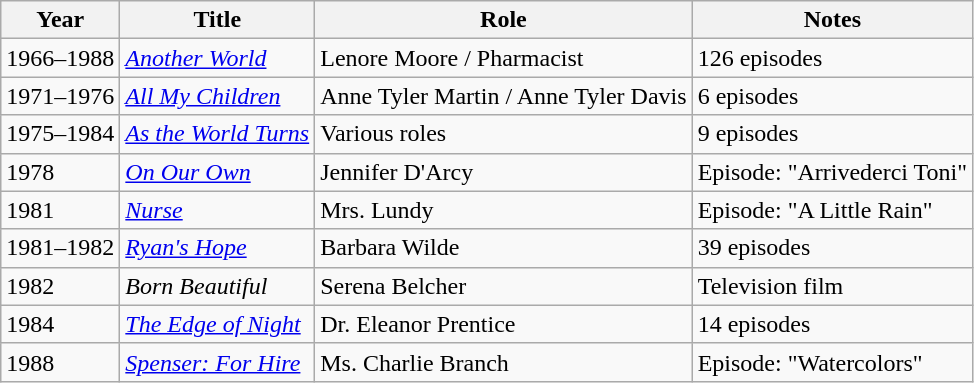<table class="wikitable sortable">
<tr>
<th>Year</th>
<th>Title</th>
<th>Role</th>
<th>Notes</th>
</tr>
<tr>
<td>1966–1988</td>
<td><a href='#'><em>Another World</em></a></td>
<td>Lenore Moore / Pharmacist</td>
<td>126 episodes</td>
</tr>
<tr>
<td>1971–1976</td>
<td><em><a href='#'>All My Children</a></em></td>
<td>Anne Tyler Martin / Anne Tyler Davis</td>
<td>6 episodes</td>
</tr>
<tr>
<td>1975–1984</td>
<td><em><a href='#'>As the World Turns</a></em></td>
<td>Various roles</td>
<td>9 episodes</td>
</tr>
<tr>
<td>1978</td>
<td><a href='#'><em>On Our Own</em></a></td>
<td>Jennifer D'Arcy</td>
<td>Episode: "Arrivederci Toni"</td>
</tr>
<tr>
<td>1981</td>
<td><a href='#'><em>Nurse</em></a></td>
<td>Mrs. Lundy</td>
<td>Episode: "A Little Rain"</td>
</tr>
<tr>
<td>1981–1982</td>
<td><em><a href='#'>Ryan's Hope</a></em></td>
<td>Barbara Wilde</td>
<td>39 episodes</td>
</tr>
<tr>
<td>1982</td>
<td><em>Born Beautiful</em></td>
<td>Serena Belcher</td>
<td>Television film</td>
</tr>
<tr>
<td>1984</td>
<td><em><a href='#'>The Edge of Night</a></em></td>
<td>Dr. Eleanor Prentice</td>
<td>14 episodes</td>
</tr>
<tr>
<td>1988</td>
<td><em><a href='#'>Spenser: For Hire</a></em></td>
<td>Ms. Charlie Branch</td>
<td>Episode: "Watercolors"</td>
</tr>
</table>
